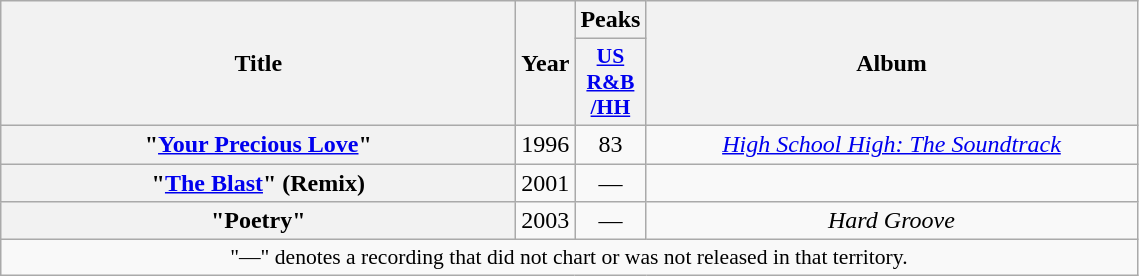<table class="wikitable plainrowheaders" style="text-align:center;">
<tr>
<th scope="col" rowspan="2" style="width:21em;">Title</th>
<th scope="col" rowspan="2">Year</th>
<th scope="col">Peaks</th>
<th scope="col" rowspan="2" style="width:20em;">Album</th>
</tr>
<tr>
<th scope="col" style="width:2.5em;font-size:90%;"><a href='#'>US R&B<br>/HH</a><br></th>
</tr>
<tr>
<th scope="row">"<a href='#'>Your Precious Love</a>" <br> </th>
<td>1996</td>
<td>83</td>
<td><em><a href='#'>High School High: The Soundtrack</a></em></td>
</tr>
<tr>
<th scope="row">"<a href='#'>The Blast</a>" (Remix) <br> </th>
<td>2001</td>
<td>—</td>
<td></td>
</tr>
<tr>
<th scope="row">"Poetry" <br> </th>
<td>2003</td>
<td>—</td>
<td><em>Hard Groove</em></td>
</tr>
<tr>
<td colspan="4" style="font-size:90%">"—" denotes a recording that did not chart or was not released in that territory.</td>
</tr>
</table>
